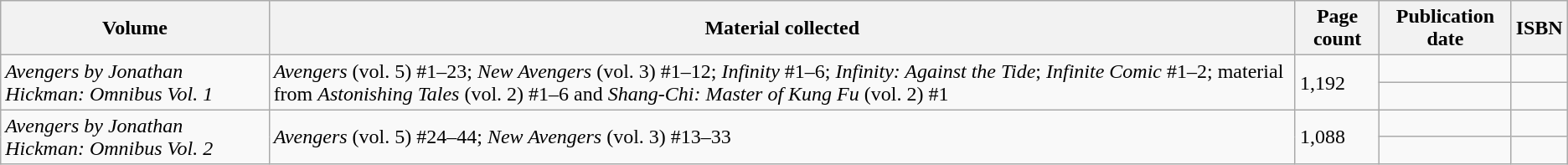<table class="wikitable">
<tr>
<th>Volume</th>
<th>Material collected</th>
<th>Page count</th>
<th>Publication date</th>
<th>ISBN</th>
</tr>
<tr>
<td rowspan="2"><em>Avengers by Jonathan Hickman: Omnibus Vol. 1</em></td>
<td rowspan="2"><em>Avengers</em> (vol. 5) #1–23; <em>New Avengers</em> (vol. 3) #1–12; <em>Infinity</em> #1–6; <em>Infinity: Against the Tide</em>; <em>Infinite Comic</em> #1–2; material from <em>Astonishing Tales</em> (vol. 2) #1–6 and <em>Shang-Chi: Master of Kung Fu</em> (vol. 2) #1</td>
<td rowspan="2">1,192</td>
<td></td>
<td style="white-space:nowrap"></td>
</tr>
<tr>
<td></td>
<td style="white-space:nowrap"></td>
</tr>
<tr>
<td rowspan="2"><em>Avengers by Jonathan Hickman: Omnibus Vol. 2</em></td>
<td rowspan="2"><em>Avengers</em> (vol. 5) #24–44; <em>New Avengers</em> (vol. 3) #13–33</td>
<td rowspan="2">1,088</td>
<td></td>
<td></td>
</tr>
<tr>
<td></td>
<td></td>
</tr>
</table>
